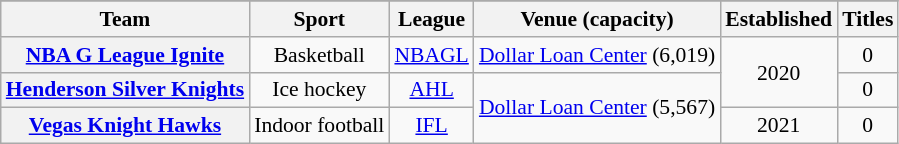<table class="wikitable" style="font-size: 90%;" |>
<tr>
</tr>
<tr style="text-align:center">
<th>Team</th>
<th>Sport</th>
<th>League</th>
<th>Venue (capacity)</th>
<th>Established</th>
<th>Titles</th>
</tr>
<tr style="text-align:center;">
<th><a href='#'>NBA G League Ignite</a></th>
<td>Basketball</td>
<td><a href='#'>NBAGL</a></td>
<td><a href='#'>Dollar Loan Center</a> (6,019)</td>
<td rowspan=2 style="text-align:center;">2020</td>
<td style="text-align:center;">0</td>
</tr>
<tr style="text-align:center;">
<th><a href='#'>Henderson Silver Knights</a></th>
<td>Ice hockey</td>
<td><a href='#'>AHL</a></td>
<td rowspan=2><a href='#'>Dollar Loan Center</a> (5,567)</td>
<td style="text-align:center;">0</td>
</tr>
<tr style="text-align:center;">
<th><a href='#'>Vegas Knight Hawks</a></th>
<td>Indoor football</td>
<td><a href='#'>IFL</a></td>
<td style="text-align:center;">2021</td>
<td style="text-align:center;">0</td>
</tr>
</table>
